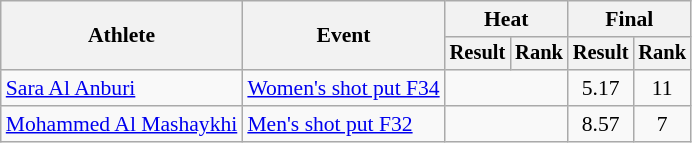<table class="wikitable" style="text-align: center; font-size:90%">
<tr>
<th rowspan="2">Athlete</th>
<th rowspan="2">Event</th>
<th colspan="2">Heat</th>
<th colspan="2">Final</th>
</tr>
<tr style="font-size:95%">
<th>Result</th>
<th>Rank</th>
<th>Result</th>
<th>Rank</th>
</tr>
<tr>
<td align=left><a href='#'>Sara Al Anburi</a></td>
<td align=left><a href='#'>Women's shot put F34</a></td>
<td Colspan=2></td>
<td>5.17</td>
<td>11</td>
</tr>
<tr>
<td align=left><a href='#'>Mohammed Al Mashaykhi</a></td>
<td align=left><a href='#'>Men's shot put F32</a></td>
<td Colspan=2></td>
<td>8.57</td>
<td>7</td>
</tr>
</table>
